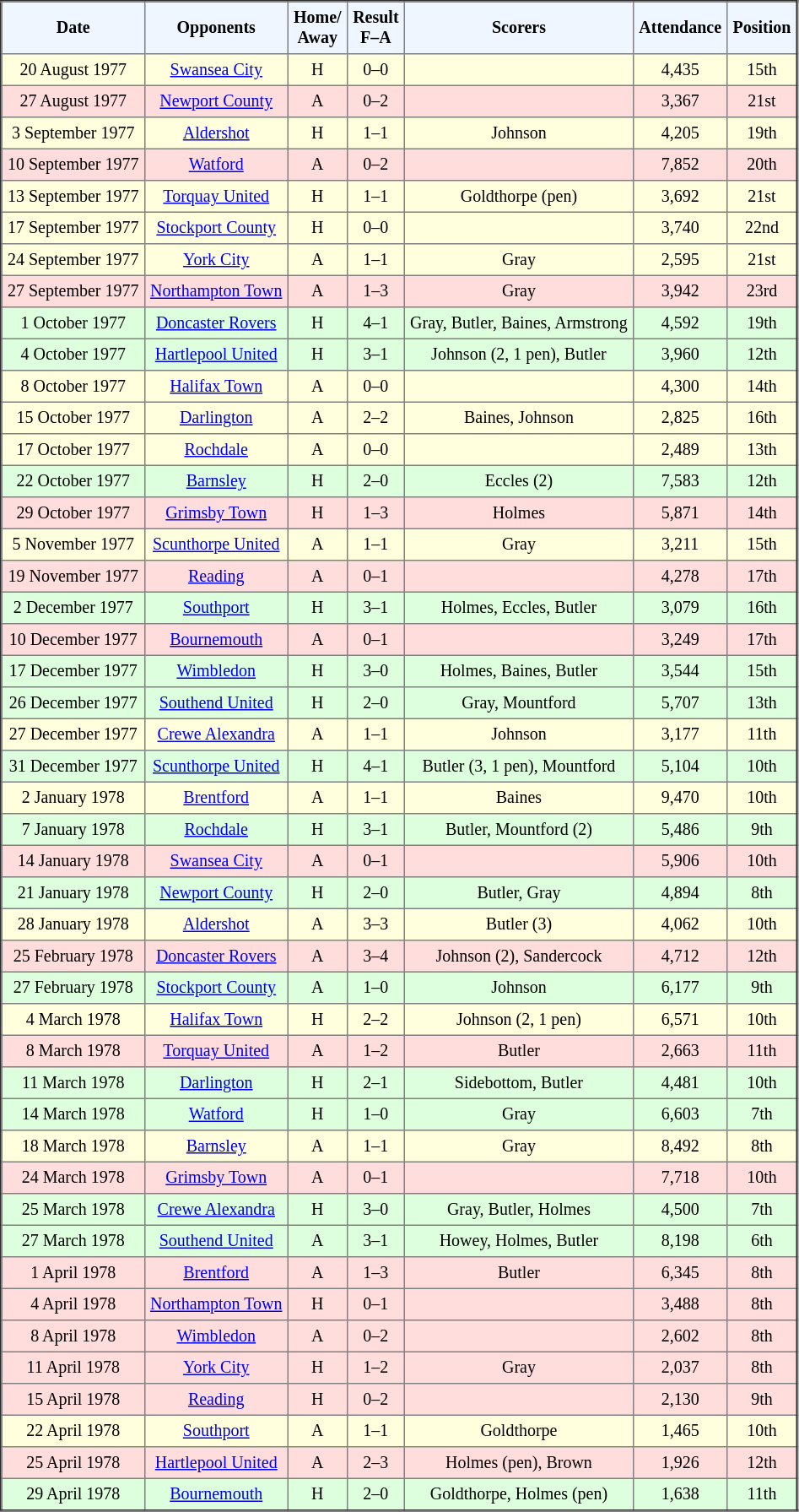<table border="2" cellpadding="4" style="border-collapse:collapse; text-align:center; font-size:smaller;">
<tr style="background:#f0f6ff;">
<th><strong>Date</strong></th>
<th><strong>Opponents</strong></th>
<th><strong>Home/<br>Away</strong></th>
<th><strong>Result<br>F–A</strong></th>
<th><strong>Scorers</strong></th>
<th><strong>Attendance</strong></th>
<th><strong>Position</strong></th>
</tr>
<tr bgcolor="#ffffdd">
<td>20 August 1977</td>
<td><a href='#'>Swansea City</a></td>
<td>H</td>
<td>0–0</td>
<td></td>
<td>4,435</td>
<td>15th</td>
</tr>
<tr bgcolor="#ffdddd">
<td>27 August 1977</td>
<td><a href='#'>Newport County</a></td>
<td>A</td>
<td>0–2</td>
<td></td>
<td>3,367</td>
<td>21st</td>
</tr>
<tr bgcolor="#ffffdd">
<td>3 September 1977</td>
<td><a href='#'>Aldershot</a></td>
<td>H</td>
<td>1–1</td>
<td>Johnson</td>
<td>4,205</td>
<td>19th</td>
</tr>
<tr bgcolor="#ffdddd">
<td>10 September 1977</td>
<td><a href='#'>Watford</a></td>
<td>A</td>
<td>0–2</td>
<td></td>
<td>7,852</td>
<td>20th</td>
</tr>
<tr bgcolor="#ffffdd">
<td>13 September 1977</td>
<td><a href='#'>Torquay United</a></td>
<td>H</td>
<td>1–1</td>
<td>Goldthorpe (pen)</td>
<td>3,692</td>
<td>21st</td>
</tr>
<tr bgcolor="#ffffdd">
<td>17 September 1977</td>
<td><a href='#'>Stockport County</a></td>
<td>H</td>
<td>0–0</td>
<td></td>
<td>3,740</td>
<td>22nd</td>
</tr>
<tr bgcolor="#ffffdd">
<td>24 September 1977</td>
<td><a href='#'>York City</a></td>
<td>A</td>
<td>1–1</td>
<td>Gray</td>
<td>2,595</td>
<td>21st</td>
</tr>
<tr bgcolor="#ffdddd">
<td>27 September 1977</td>
<td><a href='#'>Northampton Town</a></td>
<td>A</td>
<td>1–3</td>
<td>Gray</td>
<td>3,942</td>
<td>23rd</td>
</tr>
<tr bgcolor="#ddffdd">
<td>1 October 1977</td>
<td><a href='#'>Doncaster Rovers</a></td>
<td>H</td>
<td>4–1</td>
<td>Gray, Butler, Baines, Armstrong</td>
<td>4,592</td>
<td>19th</td>
</tr>
<tr bgcolor="#ddffdd">
<td>4 October 1977</td>
<td><a href='#'>Hartlepool United</a></td>
<td>H</td>
<td>3–1</td>
<td>Johnson (2, 1 pen), Butler</td>
<td>3,960</td>
<td>12th</td>
</tr>
<tr bgcolor="#ffffdd">
<td>8 October 1977</td>
<td><a href='#'>Halifax Town</a></td>
<td>A</td>
<td>0–0</td>
<td></td>
<td>4,300</td>
<td>14th</td>
</tr>
<tr bgcolor="#ffffdd">
<td>15 October 1977</td>
<td><a href='#'>Darlington</a></td>
<td>A</td>
<td>2–2</td>
<td>Baines, Johnson</td>
<td>2,825</td>
<td>16th</td>
</tr>
<tr bgcolor="#ffffdd">
<td>17 October 1977</td>
<td><a href='#'>Rochdale</a></td>
<td>A</td>
<td>0–0</td>
<td></td>
<td>2,489</td>
<td>13th</td>
</tr>
<tr bgcolor="#ddffdd">
<td>22 October 1977</td>
<td><a href='#'>Barnsley</a></td>
<td>H</td>
<td>2–0</td>
<td>Eccles (2)</td>
<td>7,583</td>
<td>12th</td>
</tr>
<tr bgcolor="#ffdddd">
<td>29 October 1977</td>
<td><a href='#'>Grimsby Town</a></td>
<td>H</td>
<td>1–3</td>
<td>Holmes</td>
<td>5,871</td>
<td>14th</td>
</tr>
<tr bgcolor="#ffffdd">
<td>5 November 1977</td>
<td><a href='#'>Scunthorpe United</a></td>
<td>A</td>
<td>1–1</td>
<td>Gray</td>
<td>3,211</td>
<td>15th</td>
</tr>
<tr bgcolor="#ffdddd">
<td>19 November 1977</td>
<td><a href='#'>Reading</a></td>
<td>A</td>
<td>0–1</td>
<td></td>
<td>4,278</td>
<td>17th</td>
</tr>
<tr bgcolor="#ddffdd">
<td>2 December 1977</td>
<td><a href='#'>Southport</a></td>
<td>H</td>
<td>3–1</td>
<td>Holmes, Eccles, Butler</td>
<td>3,079</td>
<td>16th</td>
</tr>
<tr bgcolor="#ffdddd">
<td>10 December 1977</td>
<td><a href='#'>Bournemouth</a></td>
<td>A</td>
<td>0–1</td>
<td></td>
<td>3,249</td>
<td>17th</td>
</tr>
<tr bgcolor="#ddffdd">
<td>17 December 1977</td>
<td><a href='#'>Wimbledon</a></td>
<td>H</td>
<td>3–0</td>
<td>Holmes, Baines, Butler</td>
<td>3,544</td>
<td>15th</td>
</tr>
<tr bgcolor="#ddffdd">
<td>26 December 1977</td>
<td><a href='#'>Southend United</a></td>
<td>H</td>
<td>2–0</td>
<td>Gray, Mountford</td>
<td>5,707</td>
<td>13th</td>
</tr>
<tr bgcolor="#ffffdd">
<td>27 December 1977</td>
<td><a href='#'>Crewe Alexandra</a></td>
<td>A</td>
<td>1–1</td>
<td>Johnson</td>
<td>3,177</td>
<td>11th</td>
</tr>
<tr bgcolor="#ddffdd">
<td>31 December 1977</td>
<td><a href='#'>Scunthorpe United</a></td>
<td>H</td>
<td>4–1</td>
<td>Butler (3, 1 pen), Mountford</td>
<td>5,104</td>
<td>10th</td>
</tr>
<tr bgcolor="#ffffdd">
<td>2 January 1978</td>
<td><a href='#'>Brentford</a></td>
<td>A</td>
<td>1–1</td>
<td>Baines</td>
<td>9,470</td>
<td>10th</td>
</tr>
<tr bgcolor="#ddffdd">
<td>7 January 1978</td>
<td><a href='#'>Rochdale</a></td>
<td>H</td>
<td>3–1</td>
<td>Butler, Mountford (2)</td>
<td>5,486</td>
<td>9th</td>
</tr>
<tr bgcolor="#ffdddd">
<td>14 January 1978</td>
<td><a href='#'>Swansea City</a></td>
<td>A</td>
<td>0–1</td>
<td></td>
<td>5,906</td>
<td>10th</td>
</tr>
<tr bgcolor="#ddffdd">
<td>21 January 1978</td>
<td><a href='#'>Newport County</a></td>
<td>H</td>
<td>2–0</td>
<td>Butler, Gray</td>
<td>4,894</td>
<td>8th</td>
</tr>
<tr bgcolor="#ffffdd">
<td>28 January 1978</td>
<td><a href='#'>Aldershot</a></td>
<td>A</td>
<td>3–3</td>
<td>Butler (3)</td>
<td>4,062</td>
<td>10th</td>
</tr>
<tr bgcolor="#ffdddd">
<td>25 February 1978</td>
<td><a href='#'>Doncaster Rovers</a></td>
<td>A</td>
<td>3–4</td>
<td>Johnson (2), Sandercock</td>
<td>4,712</td>
<td>12th</td>
</tr>
<tr bgcolor="#ddffdd">
<td>27 February 1978</td>
<td><a href='#'>Stockport County</a></td>
<td>A</td>
<td>1–0</td>
<td>Johnson</td>
<td>6,177</td>
<td>9th</td>
</tr>
<tr bgcolor="#ffffdd">
<td>4 March 1978</td>
<td><a href='#'>Halifax Town</a></td>
<td>H</td>
<td>2–2</td>
<td>Johnson (2, 1 pen)</td>
<td>6,571</td>
<td>10th</td>
</tr>
<tr bgcolor="#ffdddd">
<td>8 March 1978</td>
<td><a href='#'>Torquay United</a></td>
<td>A</td>
<td>1–2</td>
<td>Butler</td>
<td>2,663</td>
<td>11th</td>
</tr>
<tr bgcolor="#ddffdd">
<td>11 March 1978</td>
<td><a href='#'>Darlington</a></td>
<td>H</td>
<td>2–1</td>
<td>Sidebottom, Butler</td>
<td>4,481</td>
<td>10th</td>
</tr>
<tr bgcolor="#ddffdd">
<td>14 March 1978</td>
<td><a href='#'>Watford</a></td>
<td>H</td>
<td>1–0</td>
<td>Gray</td>
<td>6,603</td>
<td>7th</td>
</tr>
<tr bgcolor="#ffffdd">
<td>18 March 1978</td>
<td><a href='#'>Barnsley</a></td>
<td>A</td>
<td>1–1</td>
<td>Gray</td>
<td>8,492</td>
<td>8th</td>
</tr>
<tr bgcolor="#ffdddd">
<td>24 March 1978</td>
<td><a href='#'>Grimsby Town</a></td>
<td>A</td>
<td>0–1</td>
<td></td>
<td>7,718</td>
<td>10th</td>
</tr>
<tr bgcolor="#ddffdd">
<td>25 March 1978</td>
<td><a href='#'>Crewe Alexandra</a></td>
<td>H</td>
<td>3–0</td>
<td>Gray, Butler, Holmes</td>
<td>4,500</td>
<td>7th</td>
</tr>
<tr bgcolor="#ddffdd">
<td>27 March 1978</td>
<td><a href='#'>Southend United</a></td>
<td>A</td>
<td>3–1</td>
<td>Howey, Holmes, Butler</td>
<td>8,198</td>
<td>6th</td>
</tr>
<tr bgcolor="#ffdddd">
<td>1 April 1978</td>
<td><a href='#'>Brentford</a></td>
<td>A</td>
<td>1–3</td>
<td>Butler</td>
<td>6,345</td>
<td>8th</td>
</tr>
<tr bgcolor="#ffdddd">
<td>4 April 1978</td>
<td><a href='#'>Northampton Town</a></td>
<td>H</td>
<td>0–1</td>
<td></td>
<td>3,488</td>
<td>8th</td>
</tr>
<tr bgcolor="#ffdddd">
<td>8 April 1978</td>
<td><a href='#'>Wimbledon</a></td>
<td>A</td>
<td>0–2</td>
<td></td>
<td>2,602</td>
<td>8th</td>
</tr>
<tr bgcolor="#ffdddd">
<td>11 April 1978</td>
<td><a href='#'>York City</a></td>
<td>H</td>
<td>1–2</td>
<td>Gray</td>
<td>2,037</td>
<td>8th</td>
</tr>
<tr bgcolor="#ffdddd">
<td>15 April 1978</td>
<td><a href='#'>Reading</a></td>
<td>H</td>
<td>0–2</td>
<td></td>
<td>2,130</td>
<td>9th</td>
</tr>
<tr bgcolor="#ffffdd">
<td>22 April 1978</td>
<td><a href='#'>Southport</a></td>
<td>A</td>
<td>1–1</td>
<td>Goldthorpe</td>
<td>1,465</td>
<td>10th</td>
</tr>
<tr bgcolor="#ffdddd">
<td>25 April 1978</td>
<td><a href='#'>Hartlepool United</a></td>
<td>A</td>
<td>2–3</td>
<td>Holmes (pen), Brown</td>
<td>1,926</td>
<td>12th</td>
</tr>
<tr bgcolor="#ddffdd">
<td>29 April 1978</td>
<td><a href='#'>Bournemouth</a></td>
<td>H</td>
<td>2–0</td>
<td>Goldthorpe, Holmes (pen)</td>
<td>1,638</td>
<td>11th</td>
</tr>
</table>
